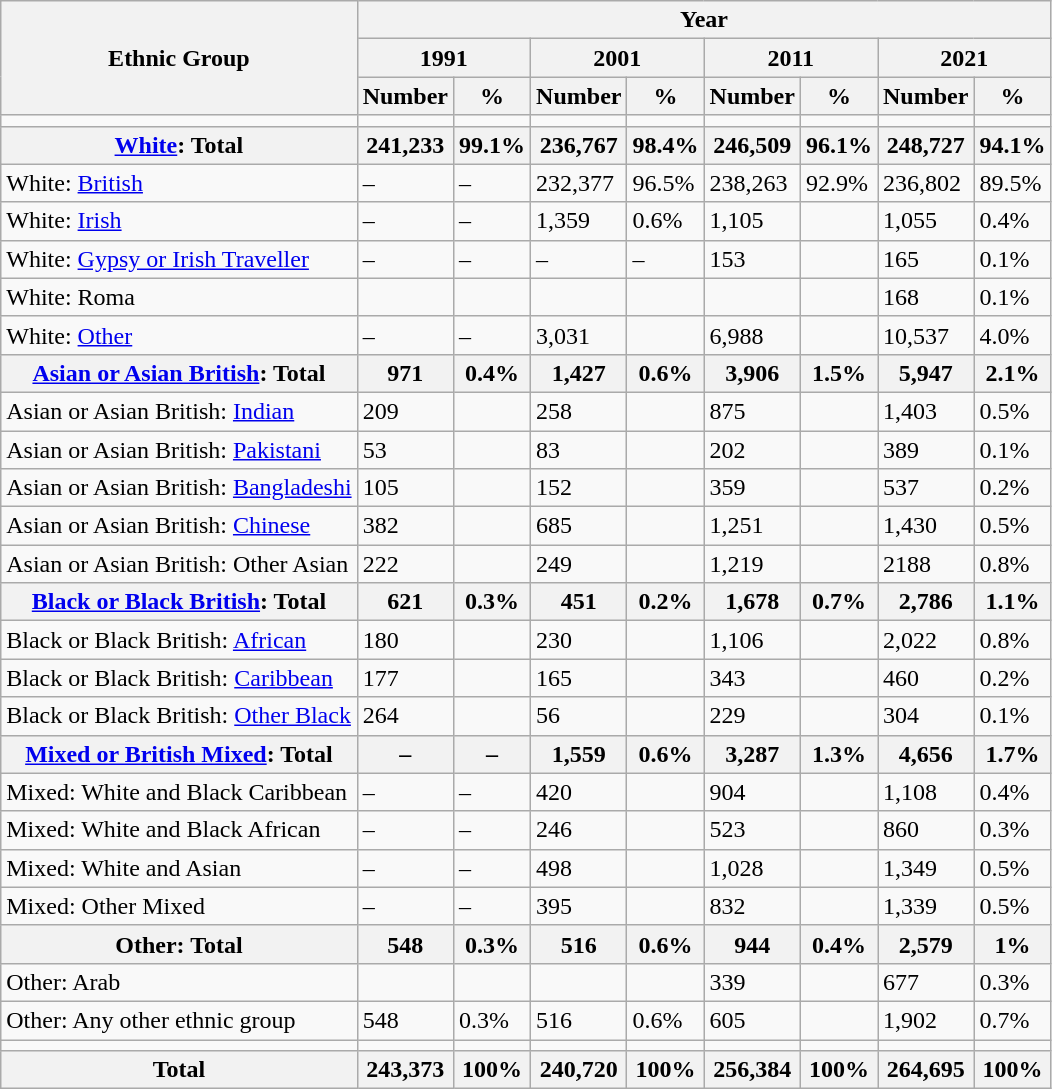<table class="wikitable sortable mw-collapsible mw-collapsed">
<tr>
<th rowspan="3">Ethnic Group</th>
<th colspan="8">Year</th>
</tr>
<tr>
<th colspan="2">1991</th>
<th colspan="2">2001</th>
<th colspan="2">2011</th>
<th colspan="2">2021</th>
</tr>
<tr>
<th>Number</th>
<th>%</th>
<th>Number</th>
<th>%</th>
<th>Number</th>
<th>%</th>
<th>Number</th>
<th>%</th>
</tr>
<tr>
<td></td>
<td></td>
<td></td>
<td></td>
<td></td>
<td></td>
<td></td>
<td></td>
<td></td>
</tr>
<tr>
<th><a href='#'>White</a>: Total</th>
<th>241,233</th>
<th>99.1%</th>
<th>236,767</th>
<th>98.4%</th>
<th>246,509</th>
<th>96.1%</th>
<th>248,727</th>
<th>94.1%</th>
</tr>
<tr>
<td>White: <a href='#'>British</a></td>
<td>–</td>
<td>–</td>
<td>232,377</td>
<td>96.5%</td>
<td>238,263</td>
<td>92.9%</td>
<td>236,802</td>
<td>89.5%</td>
</tr>
<tr>
<td>White: <a href='#'>Irish</a></td>
<td>–</td>
<td>–</td>
<td>1,359</td>
<td>0.6%</td>
<td>1,105</td>
<td></td>
<td>1,055</td>
<td>0.4%</td>
</tr>
<tr>
<td>White: <a href='#'>Gypsy or Irish Traveller</a></td>
<td>–</td>
<td>–</td>
<td>–</td>
<td>–</td>
<td>153</td>
<td></td>
<td>165</td>
<td>0.1%</td>
</tr>
<tr>
<td>White: Roma</td>
<td></td>
<td></td>
<td></td>
<td></td>
<td></td>
<td></td>
<td>168</td>
<td>0.1%</td>
</tr>
<tr>
<td>White: <a href='#'>Other</a></td>
<td>–</td>
<td>–</td>
<td>3,031</td>
<td></td>
<td>6,988</td>
<td></td>
<td>10,537</td>
<td>4.0%</td>
</tr>
<tr>
<th><a href='#'>Asian or Asian British</a>: Total</th>
<th>971</th>
<th>0.4%</th>
<th>1,427</th>
<th>0.6%</th>
<th>3,906</th>
<th>1.5%</th>
<th>5,947</th>
<th>2.1%</th>
</tr>
<tr>
<td>Asian or Asian British: <a href='#'>Indian</a></td>
<td>209</td>
<td></td>
<td>258</td>
<td></td>
<td>875</td>
<td></td>
<td>1,403</td>
<td>0.5%</td>
</tr>
<tr>
<td>Asian or Asian British: <a href='#'>Pakistani</a></td>
<td>53</td>
<td></td>
<td>83</td>
<td></td>
<td>202</td>
<td></td>
<td>389</td>
<td>0.1%</td>
</tr>
<tr>
<td>Asian or Asian British: <a href='#'>Bangladeshi</a></td>
<td>105</td>
<td></td>
<td>152</td>
<td></td>
<td>359</td>
<td></td>
<td>537</td>
<td>0.2%</td>
</tr>
<tr>
<td>Asian or Asian British: <a href='#'>Chinese</a></td>
<td>382</td>
<td></td>
<td>685</td>
<td></td>
<td>1,251</td>
<td></td>
<td>1,430</td>
<td>0.5%</td>
</tr>
<tr>
<td>Asian or Asian British: Other Asian</td>
<td>222</td>
<td></td>
<td>249</td>
<td></td>
<td>1,219</td>
<td></td>
<td>2188</td>
<td>0.8%</td>
</tr>
<tr>
<th><a href='#'>Black or Black British</a>: Total</th>
<th>621</th>
<th>0.3%</th>
<th>451</th>
<th>0.2%</th>
<th>1,678</th>
<th>0.7%</th>
<th>2,786</th>
<th>1.1%</th>
</tr>
<tr>
<td>Black or Black British: <a href='#'>African</a></td>
<td>180</td>
<td></td>
<td>230</td>
<td></td>
<td>1,106</td>
<td></td>
<td>2,022</td>
<td>0.8%</td>
</tr>
<tr>
<td>Black or Black British: <a href='#'>Caribbean</a></td>
<td>177</td>
<td></td>
<td>165</td>
<td></td>
<td>343</td>
<td></td>
<td>460</td>
<td>0.2%</td>
</tr>
<tr>
<td>Black or Black British: <a href='#'>Other Black</a></td>
<td>264</td>
<td></td>
<td>56</td>
<td></td>
<td>229</td>
<td></td>
<td>304</td>
<td>0.1%</td>
</tr>
<tr>
<th><a href='#'>Mixed or British Mixed</a>: Total</th>
<th>–</th>
<th>–</th>
<th>1,559</th>
<th>0.6%</th>
<th>3,287</th>
<th>1.3%</th>
<th>4,656</th>
<th>1.7%</th>
</tr>
<tr>
<td>Mixed: White and Black Caribbean</td>
<td>–</td>
<td>–</td>
<td>420</td>
<td></td>
<td>904</td>
<td></td>
<td>1,108</td>
<td>0.4%</td>
</tr>
<tr>
<td>Mixed: White and Black African</td>
<td>–</td>
<td>–</td>
<td>246</td>
<td></td>
<td>523</td>
<td></td>
<td>860</td>
<td>0.3%</td>
</tr>
<tr>
<td>Mixed: White and Asian</td>
<td>–</td>
<td>–</td>
<td>498</td>
<td></td>
<td>1,028</td>
<td></td>
<td>1,349</td>
<td>0.5%</td>
</tr>
<tr>
<td>Mixed: Other Mixed</td>
<td>–</td>
<td>–</td>
<td>395</td>
<td></td>
<td>832</td>
<td></td>
<td>1,339</td>
<td>0.5%</td>
</tr>
<tr>
<th>Other: Total</th>
<th>548</th>
<th>0.3%</th>
<th>516</th>
<th>0.6%</th>
<th>944</th>
<th>0.4%</th>
<th>2,579</th>
<th>1%</th>
</tr>
<tr>
<td>Other: Arab</td>
<td></td>
<td></td>
<td></td>
<td></td>
<td>339</td>
<td></td>
<td>677</td>
<td>0.3%</td>
</tr>
<tr>
<td>Other: Any other ethnic group</td>
<td>548</td>
<td>0.3%</td>
<td>516</td>
<td>0.6%</td>
<td>605</td>
<td></td>
<td>1,902</td>
<td>0.7%</td>
</tr>
<tr>
<td></td>
<td></td>
<td></td>
<td></td>
<td></td>
<td></td>
<td></td>
<td></td>
<td></td>
</tr>
<tr>
<th>Total</th>
<th>243,373</th>
<th>100%</th>
<th>240,720</th>
<th>100%</th>
<th>256,384</th>
<th>100%</th>
<th>264,695</th>
<th>100%</th>
</tr>
</table>
